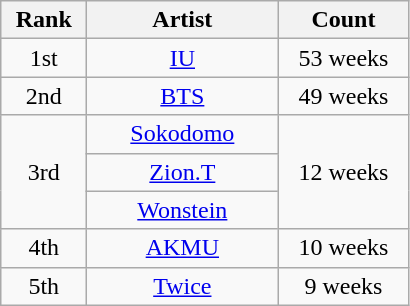<table class="wikitable" style="text-align: center;">
<tr>
<th width="50">Rank</th>
<th width="120">Artist</th>
<th width="80">Count</th>
</tr>
<tr>
<td>1st</td>
<td><a href='#'>IU</a></td>
<td>53 weeks</td>
</tr>
<tr>
<td>2nd</td>
<td><a href='#'>BTS</a></td>
<td>49 weeks</td>
</tr>
<tr>
<td rowspan="3">3rd</td>
<td><a href='#'>Sokodomo</a></td>
<td rowspan="3">12 weeks</td>
</tr>
<tr>
<td><a href='#'>Zion.T</a></td>
</tr>
<tr>
<td><a href='#'>Wonstein</a></td>
</tr>
<tr>
<td>4th</td>
<td><a href='#'>AKMU</a></td>
<td>10 weeks</td>
</tr>
<tr>
<td>5th</td>
<td><a href='#'>Twice</a></td>
<td>9 weeks</td>
</tr>
</table>
